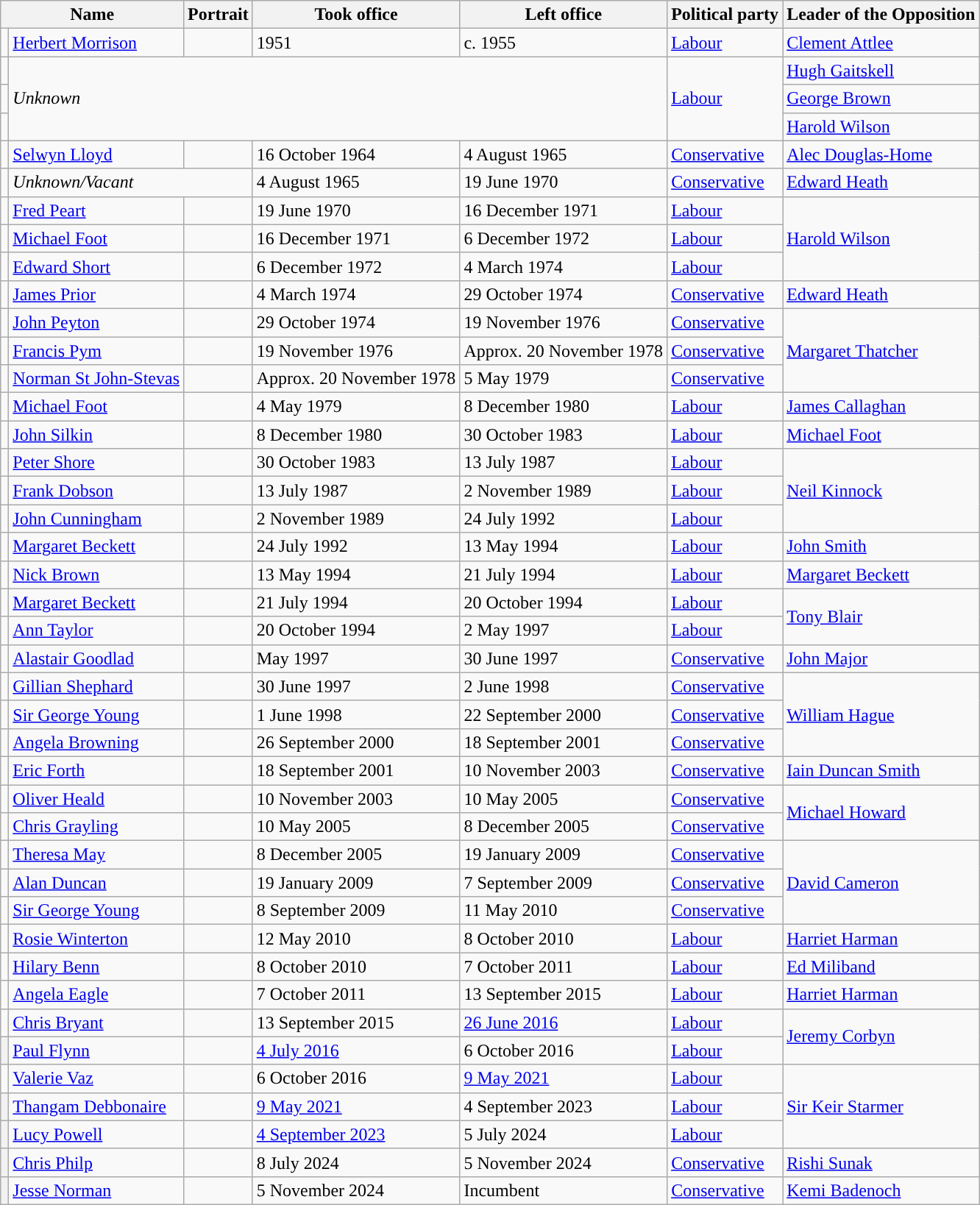<table class="wikitable sortable sticky-header-multi" style=text-align:center" style="margin:1em auto;">
<tr>
<th colspan="2">Name</th>
<th>Portrait</th>
<th>Took office</th>
<th>Left office</th>
<th>Political party</th>
<th>Leader of the Opposition</th>
</tr>
<tr>
<td style="background-color: "></td>
<td><a href='#'>Herbert Morrison</a></td>
<td></td>
<td>1951</td>
<td>c. 1955</td>
<td><a href='#'>Labour</a></td>
<td><a href='#'>Clement Attlee</a></td>
</tr>
<tr>
<td style="background-color: "></td>
<td rowspan=3 colspan=4><em>Unknown</em></td>
<td rowspan=3><a href='#'>Labour</a></td>
<td><a href='#'>Hugh Gaitskell</a></td>
</tr>
<tr>
<td style="background-color: "></td>
<td><a href='#'>George Brown</a></td>
</tr>
<tr>
<td style="background-color: "></td>
<td><a href='#'>Harold Wilson</a></td>
</tr>
<tr>
<td style="background-color: "></td>
<td><a href='#'>Selwyn Lloyd</a></td>
<td></td>
<td>16 October 1964</td>
<td>4 August 1965</td>
<td><a href='#'>Conservative</a></td>
<td><a href='#'>Alec Douglas-Home</a></td>
</tr>
<tr>
<td style="background-color: "></td>
<td colspan=2><em>Unknown/Vacant</em></td>
<td>4 August 1965</td>
<td>19 June 1970</td>
<td><a href='#'>Conservative</a></td>
<td><a href='#'>Edward Heath</a></td>
</tr>
<tr>
<td style="background-color: "></td>
<td><a href='#'>Fred Peart</a></td>
<td></td>
<td>19 June 1970</td>
<td>16 December 1971</td>
<td><a href='#'>Labour</a></td>
<td rowspan=3><a href='#'>Harold Wilson</a></td>
</tr>
<tr>
<td style="background-color: "></td>
<td><a href='#'>Michael Foot</a></td>
<td></td>
<td>16 December 1971</td>
<td>6 December 1972</td>
<td><a href='#'>Labour</a></td>
</tr>
<tr>
<td style="background-color: "></td>
<td><a href='#'>Edward Short</a></td>
<td></td>
<td>6 December 1972</td>
<td>4 March 1974</td>
<td><a href='#'>Labour</a></td>
</tr>
<tr>
<td style="background-color: "></td>
<td><a href='#'>James Prior</a></td>
<td></td>
<td>4 March 1974</td>
<td>29 October 1974</td>
<td><a href='#'>Conservative</a></td>
<td rowspan=2><a href='#'>Edward Heath</a></td>
</tr>
<tr>
<td rowspan=2 style="background-color: "></td>
<td rowspan=2><a href='#'>John Peyton</a></td>
<td rowspan=2></td>
<td rowspan=2>29 October 1974</td>
<td rowspan=2>19 November 1976</td>
<td rowspan=2><a href='#'>Conservative</a></td>
</tr>
<tr>
<td rowspan=3><a href='#'>Margaret Thatcher</a></td>
</tr>
<tr>
<td style="background-color: "></td>
<td><a href='#'>Francis Pym</a></td>
<td></td>
<td>19 November 1976</td>
<td>Approx. 20 November 1978</td>
<td><a href='#'>Conservative</a></td>
</tr>
<tr>
<td style="background-color: "></td>
<td><a href='#'>Norman St John-Stevas</a></td>
<td></td>
<td>Approx. 20 November 1978</td>
<td>5 May 1979</td>
<td><a href='#'>Conservative</a></td>
</tr>
<tr>
<td style="background-color: "></td>
<td><a href='#'>Michael Foot</a></td>
<td></td>
<td>4 May 1979</td>
<td>8 December 1980</td>
<td><a href='#'>Labour</a></td>
<td><a href='#'>James Callaghan</a></td>
</tr>
<tr>
<td style="background-color: "></td>
<td><a href='#'>John Silkin</a></td>
<td></td>
<td>8 December 1980</td>
<td>30 October 1983</td>
<td><a href='#'>Labour</a></td>
<td><a href='#'>Michael Foot</a></td>
</tr>
<tr>
<td style="background-color: "></td>
<td><a href='#'>Peter Shore</a></td>
<td></td>
<td>30 October 1983</td>
<td>13 July 1987</td>
<td><a href='#'>Labour</a></td>
<td rowspan=3><a href='#'>Neil Kinnock</a></td>
</tr>
<tr>
<td style="background-color: "></td>
<td><a href='#'>Frank Dobson</a></td>
<td></td>
<td>13 July 1987</td>
<td>2 November 1989</td>
<td><a href='#'>Labour</a></td>
</tr>
<tr>
<td style="background-color: "></td>
<td><a href='#'>John Cunningham</a></td>
<td></td>
<td>2 November 1989</td>
<td>24 July 1992</td>
<td><a href='#'>Labour</a></td>
</tr>
<tr>
<td style="background-color: "></td>
<td><a href='#'>Margaret Beckett</a></td>
<td></td>
<td>24 July 1992</td>
<td>13 May 1994</td>
<td><a href='#'>Labour</a></td>
<td><a href='#'>John Smith</a></td>
</tr>
<tr>
<td style="background-color: "></td>
<td><a href='#'>Nick Brown</a><br></td>
<td></td>
<td>13 May 1994</td>
<td>21 July 1994</td>
<td><a href='#'>Labour</a></td>
<td><a href='#'>Margaret Beckett</a></td>
</tr>
<tr>
<td style="background-color: "></td>
<td><a href='#'>Margaret Beckett</a></td>
<td></td>
<td>21 July 1994</td>
<td>20 October 1994</td>
<td><a href='#'>Labour</a></td>
<td rowspan=2><a href='#'>Tony Blair</a></td>
</tr>
<tr>
<td style="background-color: "></td>
<td><a href='#'>Ann Taylor</a></td>
<td></td>
<td>20 October 1994</td>
<td>2 May 1997</td>
<td><a href='#'>Labour</a></td>
</tr>
<tr>
<td style="background-color: "></td>
<td><a href='#'>Alastair Goodlad</a></td>
<td></td>
<td>May 1997</td>
<td>30 June 1997</td>
<td><a href='#'>Conservative</a></td>
<td><a href='#'>John Major</a></td>
</tr>
<tr>
<td style="background-color: "></td>
<td><a href='#'>Gillian Shephard</a></td>
<td></td>
<td>30 June 1997</td>
<td>2 June 1998</td>
<td><a href='#'>Conservative</a></td>
<td rowspan=3><a href='#'>William Hague</a></td>
</tr>
<tr>
<td style="background-color: "></td>
<td><a href='#'>Sir George Young</a></td>
<td></td>
<td>1 June 1998</td>
<td>22 September 2000</td>
<td><a href='#'>Conservative</a></td>
</tr>
<tr>
<td style="background-color: "></td>
<td><a href='#'>Angela Browning</a></td>
<td></td>
<td>26 September 2000 </td>
<td>18 September 2001</td>
<td><a href='#'>Conservative</a></td>
</tr>
<tr>
<td style="background-color: "></td>
<td><a href='#'>Eric Forth</a></td>
<td></td>
<td>18 September 2001</td>
<td>10 November 2003</td>
<td><a href='#'>Conservative</a></td>
<td><a href='#'>Iain Duncan Smith</a></td>
</tr>
<tr>
<td style="background-color: "></td>
<td><a href='#'>Oliver Heald</a></td>
<td></td>
<td>10 November 2003</td>
<td>10 May 2005</td>
<td><a href='#'>Conservative</a></td>
<td rowspan=2><a href='#'>Michael Howard</a></td>
</tr>
<tr>
<td style="background-color: "></td>
<td><a href='#'>Chris Grayling</a></td>
<td></td>
<td>10 May 2005</td>
<td>8 December 2005</td>
<td><a href='#'>Conservative</a></td>
</tr>
<tr>
<td style="background-color: "></td>
<td><a href='#'>Theresa May</a></td>
<td></td>
<td>8 December 2005</td>
<td>19 January 2009</td>
<td><a href='#'>Conservative</a></td>
<td rowspan=3><a href='#'>David Cameron</a></td>
</tr>
<tr>
<td style="background-color: "></td>
<td><a href='#'>Alan Duncan</a></td>
<td></td>
<td>19 January 2009</td>
<td>7 September 2009</td>
<td><a href='#'>Conservative</a></td>
</tr>
<tr>
<td style="background-color: "></td>
<td><a href='#'>Sir George Young</a></td>
<td></td>
<td>8 September 2009</td>
<td>11 May 2010</td>
<td><a href='#'>Conservative</a></td>
</tr>
<tr>
<td style="background-color: "></td>
<td><a href='#'>Rosie Winterton</a></td>
<td></td>
<td>12 May 2010</td>
<td>8 October 2010</td>
<td><a href='#'>Labour</a></td>
<td><a href='#'>Harriet Harman</a></td>
</tr>
<tr>
<td style="background-color: "></td>
<td><a href='#'>Hilary Benn</a></td>
<td></td>
<td>8 October 2010</td>
<td>7 October 2011</td>
<td><a href='#'>Labour</a></td>
<td rowspan=2><a href='#'>Ed Miliband</a></td>
</tr>
<tr>
<td rowspan=2 style="background-color: "></td>
<td rowspan=2><a href='#'>Angela Eagle</a></td>
<td rowspan=2></td>
<td rowspan=2>7 October 2011</td>
<td rowspan=2>13 September 2015</td>
<td rowspan=2><a href='#'>Labour</a></td>
</tr>
<tr>
<td><a href='#'>Harriet Harman</a></td>
</tr>
<tr>
<td style="background-color: "></td>
<td><a href='#'>Chris Bryant</a></td>
<td></td>
<td>13 September 2015</td>
<td><a href='#'>26 June 2016</a></td>
<td><a href='#'>Labour</a></td>
<td rowspan=3><a href='#'>Jeremy Corbyn</a></td>
</tr>
<tr>
<th style="background-color: "></th>
<td><a href='#'>Paul Flynn</a></td>
<td></td>
<td><a href='#'>4 July 2016</a></td>
<td>6 October 2016</td>
<td><a href='#'>Labour</a></td>
</tr>
<tr>
<td rowspan=2 style="background-color: "></td>
<td rowspan=2><a href='#'>Valerie Vaz</a></td>
<td rowspan=2></td>
<td rowspan=2>6 October 2016</td>
<td rowspan=2><a href='#'>9 May 2021</a></td>
<td rowspan=2><a href='#'>Labour</a></td>
</tr>
<tr>
<td rowspan=3><a href='#'>Sir Keir Starmer</a></td>
</tr>
<tr>
<th style="background-color: "></th>
<td><a href='#'>Thangam Debbonaire</a></td>
<td></td>
<td><a href='#'>9 May 2021</a></td>
<td>4 September 2023</td>
<td><a href='#'>Labour</a></td>
</tr>
<tr>
<th style="background-color: "></th>
<td><a href='#'>Lucy Powell</a></td>
<td></td>
<td><a href='#'>4 September 2023</a></td>
<td>5 July 2024</td>
<td><a href='#'>Labour</a></td>
</tr>
<tr>
<th style="background-color: "></th>
<td><a href='#'>Chris Philp</a></td>
<td></td>
<td>8 July 2024</td>
<td>5 November 2024</td>
<td><a href='#'>Conservative</a></td>
<td><a href='#'>Rishi Sunak</a></td>
</tr>
<tr>
<th style="background-color: "></th>
<td><a href='#'>Jesse Norman</a></td>
<td></td>
<td>5 November 2024</td>
<td>Incumbent</td>
<td><a href='#'>Conservative</a></td>
<td><a href='#'>Kemi Badenoch</a></td>
</tr>
</table>
